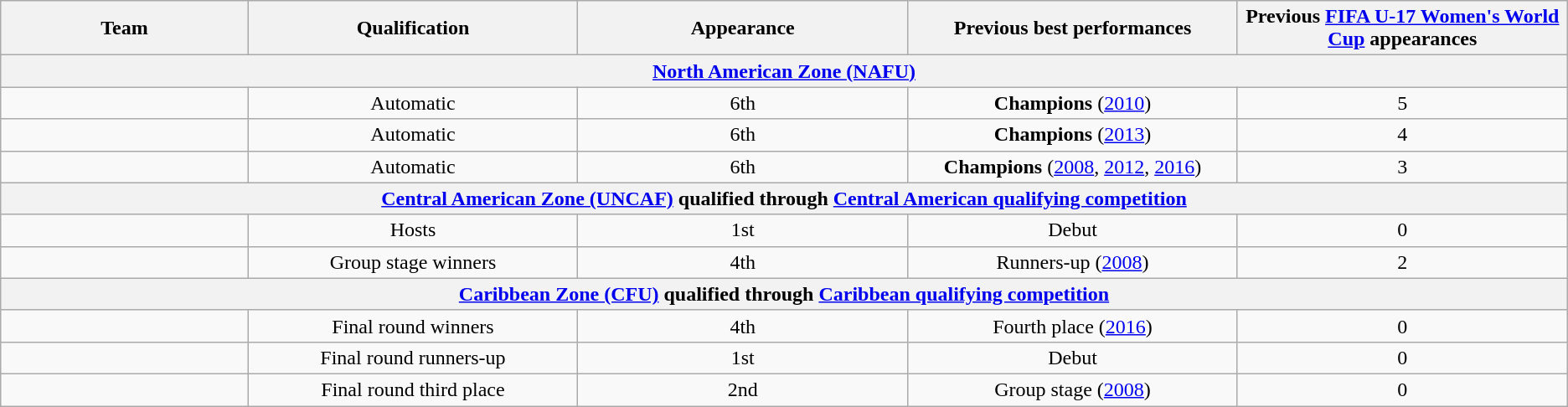<table class="wikitable">
<tr>
<th width=15%>Team</th>
<th width=20%>Qualification</th>
<th width=20%>Appearance</th>
<th width=20%>Previous best performances</th>
<th width=20%>Previous <a href='#'>FIFA U-17 Women's World Cup</a> appearances</th>
</tr>
<tr>
<th colspan=5><strong><a href='#'>North American Zone (NAFU)</a></strong></th>
</tr>
<tr>
<td align=left></td>
<td align=center>Automatic</td>
<td align=center>6th</td>
<td align=center><strong>Champions</strong> (<a href='#'>2010</a>)</td>
<td align=center>5</td>
</tr>
<tr>
<td align=left></td>
<td align=center>Automatic</td>
<td align=center>6th</td>
<td align=center><strong>Champions</strong> (<a href='#'>2013</a>)</td>
<td align=center>4</td>
</tr>
<tr>
<td align=left></td>
<td align=center>Automatic</td>
<td align=center>6th</td>
<td align=center><strong>Champions</strong> (<a href='#'>2008</a>, <a href='#'>2012</a>, <a href='#'>2016</a>)</td>
<td align=center>3</td>
</tr>
<tr>
<th colspan=5><strong><a href='#'>Central American Zone (UNCAF)</a> qualified through <a href='#'>Central American qualifying competition</a></strong></th>
</tr>
<tr>
<td align=left></td>
<td align=center>Hosts</td>
<td align=center>1st</td>
<td align=center>Debut</td>
<td align=center>0</td>
</tr>
<tr>
<td align=left></td>
<td align=center>Group stage winners</td>
<td align=center>4th</td>
<td align=center>Runners-up (<a href='#'>2008</a>)</td>
<td align=center>2</td>
</tr>
<tr>
<th colspan=5><strong><a href='#'>Caribbean Zone (CFU)</a> qualified through <a href='#'>Caribbean qualifying competition</a></strong></th>
</tr>
<tr>
<td align=left></td>
<td align=center>Final round winners</td>
<td align=center>4th</td>
<td align=center>Fourth place (<a href='#'>2016</a>)</td>
<td align=center>0</td>
</tr>
<tr>
<td align=left></td>
<td align=center>Final round runners-up</td>
<td align=center>1st</td>
<td align=center>Debut</td>
<td align=center>0</td>
</tr>
<tr>
<td align=left></td>
<td align=center>Final round third place</td>
<td align=center>2nd</td>
<td align=center>Group stage (<a href='#'>2008</a>)</td>
<td align=center>0</td>
</tr>
</table>
